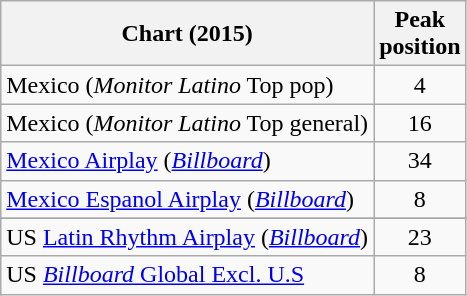<table class="wikitable">
<tr>
<th>Chart (2015)</th>
<th>Peak<br>position</th>
</tr>
<tr>
<td>Mexico (<em>Monitor Latino</em> Top pop)</td>
<td style="text-align:center;">4</td>
</tr>
<tr>
<td>Mexico (<em>Monitor Latino</em> Top general)</td>
<td style="text-align:center;">16</td>
</tr>
<tr>
<td><a href='#'>Mexico Airplay</a> (<a href='#'><em>Billboard</em></a>)</td>
<td style="text-align:center;">34</td>
</tr>
<tr>
<td><a href='#'>Mexico Espanol Airplay</a> (<em><a href='#'>Billboard</a></em>)</td>
<td style="text-align:center;">8</td>
</tr>
<tr>
</tr>
<tr>
</tr>
<tr>
<td>US <a href='#'>Latin Rhythm Airplay</a> (<em><a href='#'>Billboard</a></em>)</td>
<td style="text-align:center;">23</td>
</tr>
<tr>
<td>US <a href='#'><em>Billboard</em> Global Excl. U.S</a></td>
<td style="text-align:center;">8</td>
</tr>
</table>
